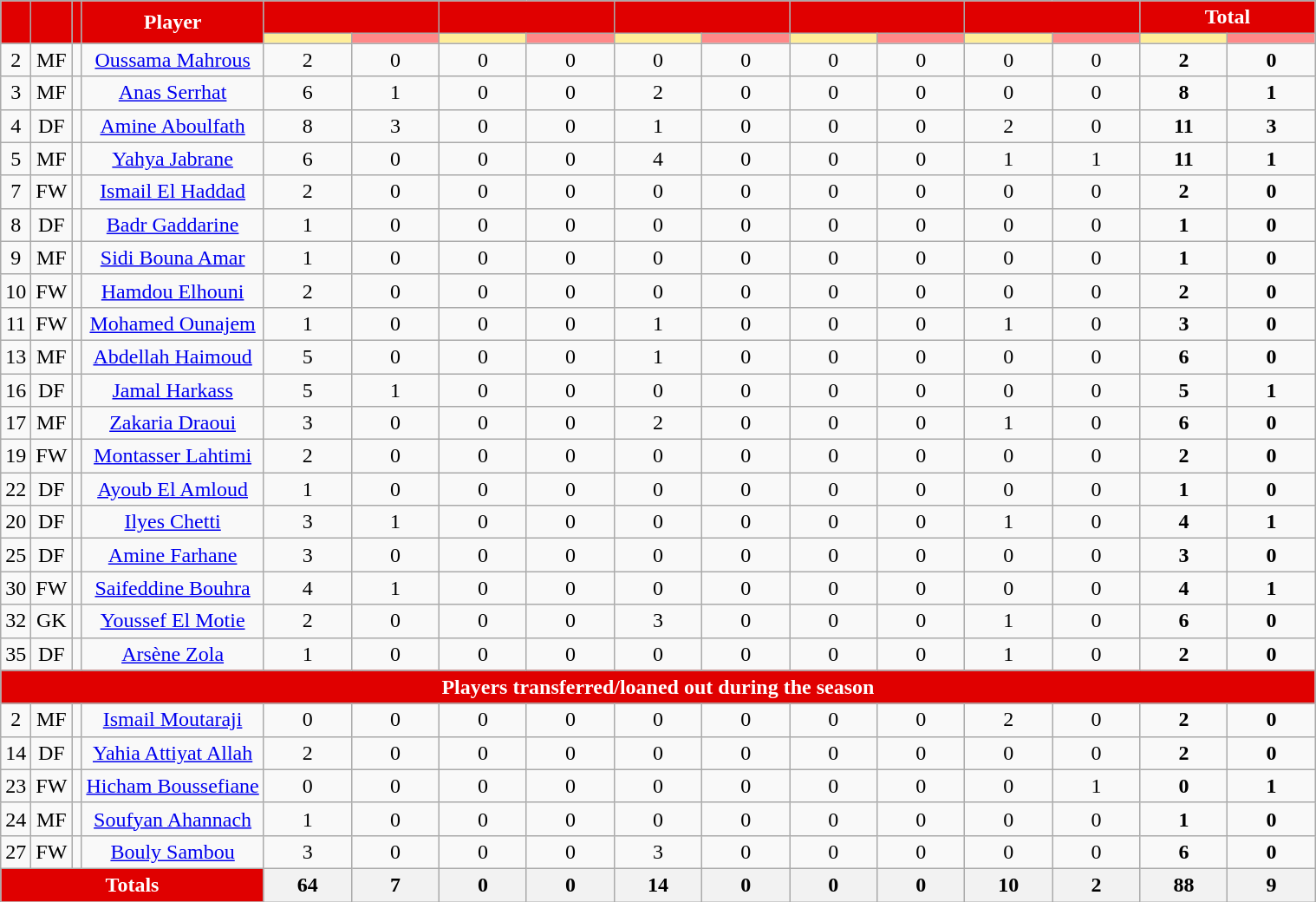<table class="wikitable sortable" style="text-align:center;">
<tr>
<th rowspan="2" style="background:#E00000; color:#FFFFFF"></th>
<th rowspan="2" style="background:#E00000; color:#FFFFFF"><strong></strong></th>
<th rowspan="2" style="background:#E00000; color:#FFFFFF"><strong></strong></th>
<th rowspan="2" style="background:#E00000; color:#FFFFFF"><strong>Player</strong></th>
<th colspan="2" style="background:#E00000; color:#FFFFFF"></th>
<th colspan="2" style="background:#E00000; color:#FFFFFF"></th>
<th colspan="2" style="background:#E00000; color:#FFFFFF"></th>
<th colspan="2" style="background:#E00000; color:#FFFFFF"></th>
<th colspan="2" style="background:#E00000; color:#FFFFFF"></th>
<th colspan="2" style="background:#E00000; color:#FFFFFF">Total</th>
</tr>
<tr>
<th style="width:60px; background:#fe9;"></th>
<th style="width:60px; background:#ff8888;"></th>
<th style="width:60px; background:#fe9;"></th>
<th style="width:60px; background:#ff8888;"></th>
<th style="width:60px; background:#fe9;"></th>
<th style="width:60px; background:#ff8888;"></th>
<th style="width:60px; background:#fe9;"></th>
<th style="width:60px; background:#ff8888;"></th>
<th style="width:60px; background:#fe9;"></th>
<th style="width:60px; background:#ff8888;"></th>
<th style="width:60px; background:#fe9;"></th>
<th style="width:60px; background:#ff8888;"></th>
</tr>
<tr>
<td>2</td>
<td>MF</td>
<td></td>
<td><a href='#'>Oussama Mahrous</a></td>
<td>2</td>
<td>0</td>
<td>0</td>
<td>0</td>
<td>0</td>
<td>0</td>
<td>0</td>
<td>0</td>
<td>0</td>
<td>0</td>
<td><strong>2</strong></td>
<td><strong>0</strong></td>
</tr>
<tr>
<td>3</td>
<td>MF</td>
<td></td>
<td><a href='#'>Anas Serrhat</a></td>
<td>6</td>
<td>1</td>
<td>0</td>
<td>0</td>
<td>2</td>
<td>0</td>
<td>0</td>
<td>0</td>
<td>0</td>
<td>0</td>
<td><strong>8</strong></td>
<td><strong>1</strong></td>
</tr>
<tr>
<td>4</td>
<td>DF</td>
<td></td>
<td><a href='#'>Amine Aboulfath</a></td>
<td>8</td>
<td>3</td>
<td>0</td>
<td>0</td>
<td>1</td>
<td>0</td>
<td>0</td>
<td>0</td>
<td>2</td>
<td>0</td>
<td><strong>11</strong></td>
<td><strong>3</strong></td>
</tr>
<tr>
<td>5</td>
<td>MF</td>
<td></td>
<td><a href='#'>Yahya Jabrane</a></td>
<td>6</td>
<td>0</td>
<td>0</td>
<td>0</td>
<td>4</td>
<td>0</td>
<td>0</td>
<td>0</td>
<td>1</td>
<td>1</td>
<td><strong>11</strong></td>
<td><strong>1</strong></td>
</tr>
<tr>
<td>7</td>
<td>FW</td>
<td></td>
<td><a href='#'>Ismail El Haddad</a></td>
<td>2</td>
<td>0</td>
<td>0</td>
<td>0</td>
<td>0</td>
<td>0</td>
<td>0</td>
<td>0</td>
<td>0</td>
<td>0</td>
<td><strong>2</strong></td>
<td><strong>0</strong></td>
</tr>
<tr>
<td>8</td>
<td>DF</td>
<td></td>
<td><a href='#'>Badr Gaddarine</a></td>
<td>1</td>
<td>0</td>
<td>0</td>
<td>0</td>
<td>0</td>
<td>0</td>
<td>0</td>
<td>0</td>
<td>0</td>
<td>0</td>
<td><strong>1</strong></td>
<td><strong>0</strong></td>
</tr>
<tr>
<td>9</td>
<td>MF</td>
<td></td>
<td><a href='#'>Sidi Bouna Amar</a></td>
<td>1</td>
<td>0</td>
<td>0</td>
<td>0</td>
<td>0</td>
<td>0</td>
<td>0</td>
<td>0</td>
<td>0</td>
<td>0</td>
<td><strong>1</strong></td>
<td><strong>0</strong></td>
</tr>
<tr>
<td>10</td>
<td>FW</td>
<td></td>
<td><a href='#'>Hamdou Elhouni</a></td>
<td>2</td>
<td>0</td>
<td>0</td>
<td>0</td>
<td>0</td>
<td>0</td>
<td>0</td>
<td>0</td>
<td>0</td>
<td>0</td>
<td><strong>2</strong></td>
<td><strong>0</strong></td>
</tr>
<tr>
<td>11</td>
<td>FW</td>
<td></td>
<td><a href='#'>Mohamed Ounajem</a></td>
<td>1</td>
<td>0</td>
<td>0</td>
<td>0</td>
<td>1</td>
<td>0</td>
<td>0</td>
<td>0</td>
<td>1</td>
<td>0</td>
<td><strong>3</strong></td>
<td><strong>0</strong></td>
</tr>
<tr>
<td>13</td>
<td>MF</td>
<td></td>
<td><a href='#'>Abdellah Haimoud</a></td>
<td>5</td>
<td>0</td>
<td>0</td>
<td>0</td>
<td>1</td>
<td>0</td>
<td>0</td>
<td>0</td>
<td>0</td>
<td>0</td>
<td><strong>6</strong></td>
<td><strong>0</strong></td>
</tr>
<tr>
<td>16</td>
<td>DF</td>
<td></td>
<td><a href='#'>Jamal Harkass</a></td>
<td>5</td>
<td>1</td>
<td>0</td>
<td>0</td>
<td>0</td>
<td>0</td>
<td>0</td>
<td>0</td>
<td>0</td>
<td>0</td>
<td><strong>5</strong></td>
<td><strong>1</strong></td>
</tr>
<tr>
<td>17</td>
<td>MF</td>
<td></td>
<td><a href='#'>Zakaria Draoui</a></td>
<td>3</td>
<td>0</td>
<td>0</td>
<td>0</td>
<td>2</td>
<td>0</td>
<td>0</td>
<td>0</td>
<td>1</td>
<td>0</td>
<td><strong>6</strong></td>
<td><strong>0</strong></td>
</tr>
<tr>
<td>19</td>
<td>FW</td>
<td></td>
<td><a href='#'>Montasser Lahtimi</a></td>
<td>2</td>
<td>0</td>
<td>0</td>
<td>0</td>
<td>0</td>
<td>0</td>
<td>0</td>
<td>0</td>
<td>0</td>
<td>0</td>
<td><strong>2</strong></td>
<td><strong>0</strong></td>
</tr>
<tr>
<td>22</td>
<td>DF</td>
<td></td>
<td><a href='#'>Ayoub El Amloud</a></td>
<td>1</td>
<td>0</td>
<td>0</td>
<td>0</td>
<td>0</td>
<td>0</td>
<td>0</td>
<td>0</td>
<td>0</td>
<td>0</td>
<td><strong>1</strong></td>
<td><strong>0</strong></td>
</tr>
<tr>
<td>20</td>
<td>DF</td>
<td></td>
<td><a href='#'>Ilyes Chetti</a></td>
<td>3</td>
<td>1</td>
<td>0</td>
<td>0</td>
<td>0</td>
<td>0</td>
<td>0</td>
<td>0</td>
<td>1</td>
<td>0</td>
<td><strong>4</strong></td>
<td><strong>1</strong></td>
</tr>
<tr>
<td>25</td>
<td>DF</td>
<td></td>
<td><a href='#'>Amine Farhane</a></td>
<td>3</td>
<td>0</td>
<td>0</td>
<td>0</td>
<td>0</td>
<td>0</td>
<td>0</td>
<td>0</td>
<td>0</td>
<td>0</td>
<td><strong>3</strong></td>
<td><strong>0</strong></td>
</tr>
<tr>
<td>30</td>
<td>FW</td>
<td></td>
<td><a href='#'>Saifeddine Bouhra</a></td>
<td>4</td>
<td>1</td>
<td>0</td>
<td>0</td>
<td>0</td>
<td>0</td>
<td>0</td>
<td>0</td>
<td>0</td>
<td>0</td>
<td><strong>4</strong></td>
<td><strong>1</strong></td>
</tr>
<tr>
<td>32</td>
<td>GK</td>
<td></td>
<td><a href='#'>Youssef El Motie</a></td>
<td>2</td>
<td>0</td>
<td>0</td>
<td>0</td>
<td>3</td>
<td>0</td>
<td>0</td>
<td>0</td>
<td>1</td>
<td>0</td>
<td><strong>6</strong></td>
<td><strong>0</strong></td>
</tr>
<tr>
<td>35</td>
<td>DF</td>
<td></td>
<td><a href='#'>Arsène Zola</a></td>
<td>1</td>
<td>0</td>
<td>0</td>
<td>0</td>
<td>0</td>
<td>0</td>
<td>0</td>
<td>0</td>
<td>1</td>
<td>0</td>
<td><strong>2</strong></td>
<td><strong>0</strong></td>
</tr>
<tr>
<th colspan="16" style="background:#E00000; color:white ">Players transferred/loaned out during the season</th>
</tr>
<tr>
<td>2</td>
<td>MF</td>
<td></td>
<td><a href='#'>Ismail Moutaraji</a></td>
<td>0</td>
<td>0</td>
<td>0</td>
<td>0</td>
<td>0</td>
<td>0</td>
<td>0</td>
<td>0</td>
<td>2</td>
<td>0</td>
<td><strong>2</strong></td>
<td><strong>0</strong></td>
</tr>
<tr>
<td>14</td>
<td>DF</td>
<td></td>
<td><a href='#'>Yahia Attiyat Allah</a></td>
<td>2</td>
<td>0</td>
<td>0</td>
<td>0</td>
<td>0</td>
<td>0</td>
<td>0</td>
<td>0</td>
<td>0</td>
<td>0</td>
<td><strong>2</strong></td>
<td><strong>0</strong></td>
</tr>
<tr>
<td>23</td>
<td>FW</td>
<td></td>
<td><a href='#'>Hicham Boussefiane</a></td>
<td>0</td>
<td>0</td>
<td>0</td>
<td>0</td>
<td>0</td>
<td>0</td>
<td>0</td>
<td>0</td>
<td>0</td>
<td>1</td>
<td><strong>0</strong></td>
<td><strong>1</strong></td>
</tr>
<tr>
<td>24</td>
<td>MF</td>
<td></td>
<td><a href='#'>Soufyan Ahannach</a></td>
<td>1</td>
<td>0</td>
<td>0</td>
<td>0</td>
<td>0</td>
<td>0</td>
<td>0</td>
<td>0</td>
<td>0</td>
<td>0</td>
<td><strong>1</strong></td>
<td><strong>0</strong></td>
</tr>
<tr>
<td>27</td>
<td>FW</td>
<td></td>
<td><a href='#'>Bouly Sambou</a></td>
<td>3</td>
<td>0</td>
<td>0</td>
<td>0</td>
<td>3</td>
<td>0</td>
<td>0</td>
<td>0</td>
<td>0</td>
<td>0</td>
<td><strong>6</strong></td>
<td><strong>0</strong></td>
</tr>
<tr>
<th colspan="4" style="background:#E00000; color:white; colspan=4">Totals</th>
<th>64</th>
<th>7</th>
<th>0</th>
<th>0</th>
<th>14</th>
<th>0</th>
<th>0</th>
<th>0</th>
<th>10</th>
<th>2</th>
<th>88</th>
<th>9</th>
</tr>
</table>
